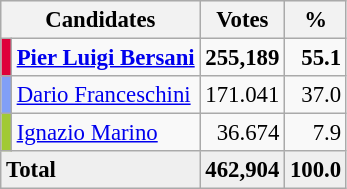<table class="wikitable" style="font-size:95%">
<tr style="background:#efefef;">
<th colspan="2">Candidates</th>
<th>Votes</th>
<th>%</th>
</tr>
<tr>
<td bgcolor="#DF013A"></td>
<td><strong><a href='#'>Pier Luigi Bersani</a></strong></td>
<td align=right><strong>255,189</strong></td>
<td align=right><strong>55.1</strong></td>
</tr>
<tr>
<td bgcolor="#819FF7"></td>
<td><a href='#'>Dario Franceschini</a></td>
<td align=right>171.041</td>
<td align=right>37.0</td>
</tr>
<tr>
<td bgcolor="#A1C935"></td>
<td><a href='#'>Ignazio Marino</a></td>
<td align=right>36.674</td>
<td align=right>7.9</td>
</tr>
<tr style="background:#efefef;">
<td colspan="2"><strong>Total</strong></td>
<td align=right><strong>462,904</strong></td>
<td align=right><strong>100.0</strong></td>
</tr>
</table>
